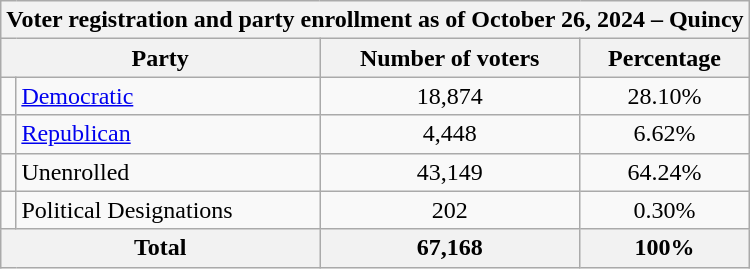<table class=wikitable>
<tr>
<th colspan = 6>Voter registration and party enrollment as of October 26, 2024 – Quincy</th>
</tr>
<tr>
<th colspan = 2>Party</th>
<th>Number of voters</th>
<th>Percentage</th>
</tr>
<tr>
<td></td>
<td><a href='#'>Democratic</a></td>
<td style="text-align:center;">18,874</td>
<td style="text-align:center;">28.10%</td>
</tr>
<tr>
<td></td>
<td><a href='#'>Republican</a></td>
<td style="text-align:center;">4,448</td>
<td style="text-align:center;">6.62%</td>
</tr>
<tr>
<td></td>
<td>Unenrolled</td>
<td style="text-align:center;">43,149</td>
<td style="text-align:center;">64.24%</td>
</tr>
<tr>
<td></td>
<td>Political Designations</td>
<td style="text-align:center;">202</td>
<td style="text-align:center;">0.30%</td>
</tr>
<tr>
<th colspan = 2>Total</th>
<th style="text-align:center;">67,168</th>
<th style="text-align:center;">100%</th>
</tr>
</table>
